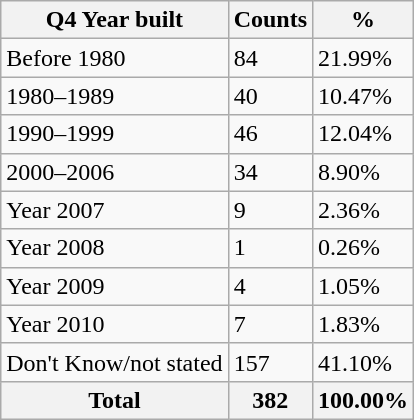<table class="wikitable sortable">
<tr>
<th>Q4 Year built</th>
<th>Counts</th>
<th>%</th>
</tr>
<tr>
<td>Before 1980</td>
<td>84</td>
<td>21.99%</td>
</tr>
<tr>
<td>1980–1989</td>
<td>40</td>
<td>10.47%</td>
</tr>
<tr>
<td>1990–1999</td>
<td>46</td>
<td>12.04%</td>
</tr>
<tr>
<td>2000–2006</td>
<td>34</td>
<td>8.90%</td>
</tr>
<tr>
<td>Year 2007</td>
<td>9</td>
<td>2.36%</td>
</tr>
<tr>
<td>Year 2008</td>
<td>1</td>
<td>0.26%</td>
</tr>
<tr>
<td>Year 2009</td>
<td>4</td>
<td>1.05%</td>
</tr>
<tr>
<td>Year 2010</td>
<td>7</td>
<td>1.83%</td>
</tr>
<tr>
<td>Don't Know/not stated</td>
<td>157</td>
<td>41.10%</td>
</tr>
<tr>
<th>Total</th>
<th>382</th>
<th>100.00%</th>
</tr>
</table>
